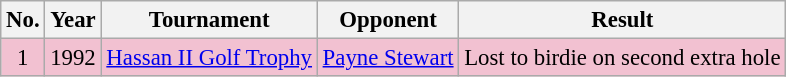<table class="wikitable" style="font-size:95%;">
<tr>
<th>No.</th>
<th>Year</th>
<th>Tournament</th>
<th>Opponent</th>
<th>Result</th>
</tr>
<tr style="background:#F2C1D1;">
<td align=center>1</td>
<td>1992</td>
<td><a href='#'>Hassan II Golf Trophy</a></td>
<td> <a href='#'>Payne Stewart</a></td>
<td>Lost to birdie on second extra hole</td>
</tr>
</table>
